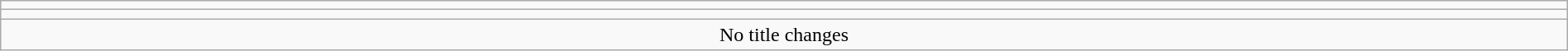<table class="wikitable" style="text-align:center; width:100%;">
<tr>
<td colspan="5"></td>
</tr>
<tr>
<td colspan="5"><strong></strong></td>
</tr>
<tr>
<td colspan="5">No title changes</td>
</tr>
</table>
